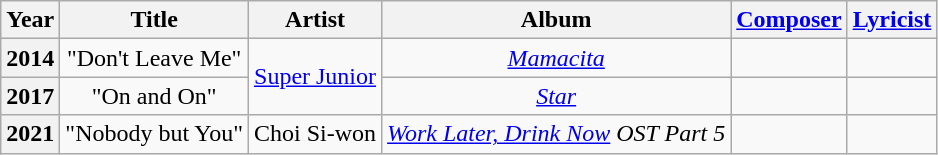<table class="wikitable plainrowheaders" style="text-align:center">
<tr>
<th scope="col">Year</th>
<th scope="col">Title</th>
<th scope="col">Artist</th>
<th scope="col">Album</th>
<th scope="col"><a href='#'>Composer</a></th>
<th scope="col"><a href='#'>Lyricist</a></th>
</tr>
<tr>
<th scope="row">2014</th>
<td>"Don't Leave Me"</td>
<td rowspan="2"><a href='#'>Super Junior</a></td>
<td><em><a href='#'>Mamacita</a></em></td>
<td></td>
<td></td>
</tr>
<tr>
<th scope="row">2017</th>
<td>"On and On"</td>
<td><em><a href='#'>Star</a></em></td>
<td></td>
<td></td>
</tr>
<tr>
<th scope="row">2021</th>
<td>"Nobody but You"</td>
<td>Choi Si-won</td>
<td><em><a href='#'>Work Later, Drink Now</a> OST Part 5</em></td>
<td></td>
<td></td>
</tr>
</table>
